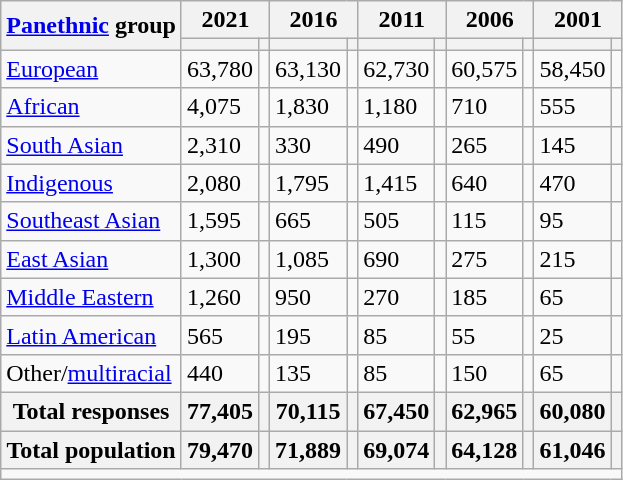<table class="wikitable collapsible sortable">
<tr>
<th rowspan="2"><a href='#'>Panethnic</a> group</th>
<th colspan="2">2021</th>
<th colspan="2">2016</th>
<th colspan="2">2011</th>
<th colspan="2">2006</th>
<th colspan="2">2001</th>
</tr>
<tr>
<th><a href='#'></a></th>
<th></th>
<th></th>
<th></th>
<th></th>
<th></th>
<th></th>
<th></th>
<th></th>
<th></th>
</tr>
<tr>
<td><a href='#'>European</a></td>
<td>63,780</td>
<td></td>
<td>63,130</td>
<td></td>
<td>62,730</td>
<td></td>
<td>60,575</td>
<td></td>
<td>58,450</td>
<td></td>
</tr>
<tr>
<td><a href='#'>African</a></td>
<td>4,075</td>
<td></td>
<td>1,830</td>
<td></td>
<td>1,180</td>
<td></td>
<td>710</td>
<td></td>
<td>555</td>
<td></td>
</tr>
<tr>
<td><a href='#'>South Asian</a></td>
<td>2,310</td>
<td></td>
<td>330</td>
<td></td>
<td>490</td>
<td></td>
<td>265</td>
<td></td>
<td>145</td>
<td></td>
</tr>
<tr>
<td><a href='#'>Indigenous</a></td>
<td>2,080</td>
<td></td>
<td>1,795</td>
<td></td>
<td>1,415</td>
<td></td>
<td>640</td>
<td></td>
<td>470</td>
<td></td>
</tr>
<tr>
<td><a href='#'>Southeast Asian</a></td>
<td>1,595</td>
<td></td>
<td>665</td>
<td></td>
<td>505</td>
<td></td>
<td>115</td>
<td></td>
<td>95</td>
<td></td>
</tr>
<tr>
<td><a href='#'>East Asian</a></td>
<td>1,300</td>
<td></td>
<td>1,085</td>
<td></td>
<td>690</td>
<td></td>
<td>275</td>
<td></td>
<td>215</td>
<td></td>
</tr>
<tr>
<td><a href='#'>Middle Eastern</a></td>
<td>1,260</td>
<td></td>
<td>950</td>
<td></td>
<td>270</td>
<td></td>
<td>185</td>
<td></td>
<td>65</td>
<td></td>
</tr>
<tr>
<td><a href='#'>Latin American</a></td>
<td>565</td>
<td></td>
<td>195</td>
<td></td>
<td>85</td>
<td></td>
<td>55</td>
<td></td>
<td>25</td>
<td></td>
</tr>
<tr>
<td>Other/<a href='#'>multiracial</a></td>
<td>440</td>
<td></td>
<td>135</td>
<td></td>
<td>85</td>
<td></td>
<td>150</td>
<td></td>
<td>65</td>
<td></td>
</tr>
<tr>
<th>Total responses</th>
<th>77,405</th>
<th></th>
<th>70,115</th>
<th></th>
<th>67,450</th>
<th></th>
<th>62,965</th>
<th></th>
<th>60,080</th>
<th></th>
</tr>
<tr class="sortbottom">
<th>Total population</th>
<th>79,470</th>
<th></th>
<th>71,889</th>
<th></th>
<th>69,074</th>
<th></th>
<th>64,128</th>
<th></th>
<th>61,046</th>
<th></th>
</tr>
<tr class="sortbottom">
<td colspan="11"></td>
</tr>
</table>
